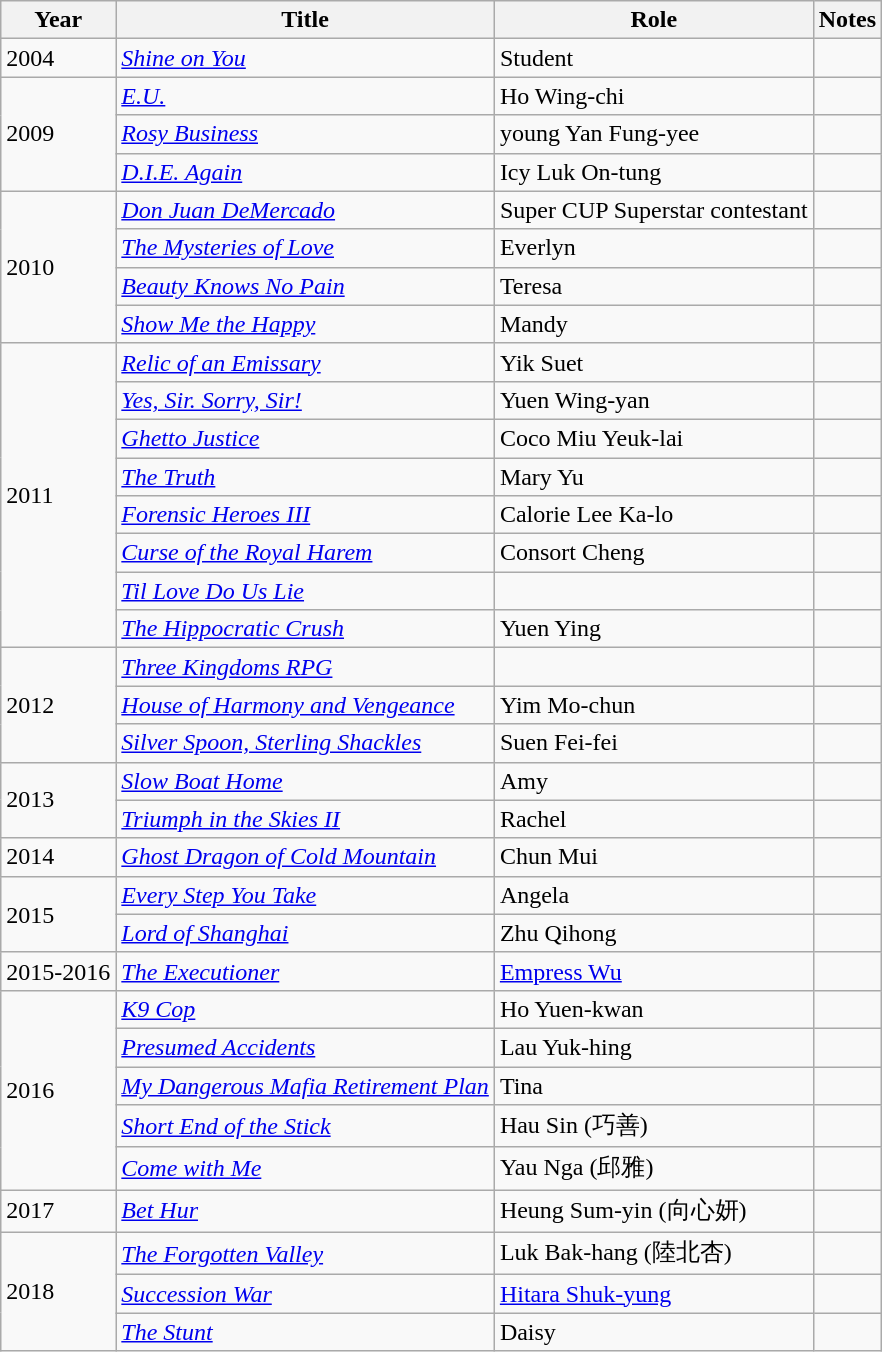<table class="wikitable plainrowheaders sortable">
<tr>
<th scope="col">Year</th>
<th scope="col">Title</th>
<th scope="col">Role</th>
<th scope="col" class="unsortable">Notes</th>
</tr>
<tr>
<td rowspan=1>2004</td>
<td><em><a href='#'>Shine on You</a></em></td>
<td>Student</td>
<td></td>
</tr>
<tr>
<td rowspan=3>2009</td>
<td><em><a href='#'>E.U.</a></em></td>
<td>Ho Wing-chi</td>
<td></td>
</tr>
<tr>
<td><em><a href='#'>Rosy Business</a></em></td>
<td>young Yan Fung-yee</td>
<td></td>
</tr>
<tr>
<td><em><a href='#'>D.I.E. Again</a></em></td>
<td>Icy Luk On-tung</td>
<td></td>
</tr>
<tr>
<td rowspan=4>2010</td>
<td><em><a href='#'>Don Juan DeMercado</a></em></td>
<td>Super CUP Superstar contestant</td>
<td></td>
</tr>
<tr>
<td><em><a href='#'>The Mysteries of Love</a></em></td>
<td>Everlyn</td>
<td></td>
</tr>
<tr>
<td><em><a href='#'>Beauty Knows No Pain</a></em></td>
<td>Teresa</td>
<td></td>
</tr>
<tr>
<td><em><a href='#'>Show Me the Happy</a></em></td>
<td>Mandy</td>
<td></td>
</tr>
<tr>
<td rowspan=8>2011</td>
<td><em><a href='#'>Relic of an Emissary</a></em></td>
<td>Yik Suet</td>
<td></td>
</tr>
<tr>
<td><em><a href='#'>Yes, Sir. Sorry, Sir!</a></em></td>
<td>Yuen Wing-yan</td>
<td></td>
</tr>
<tr>
<td><em><a href='#'>Ghetto Justice</a></em></td>
<td>Coco Miu Yeuk-lai</td>
<td></td>
</tr>
<tr>
<td><em><a href='#'>The Truth</a></em></td>
<td>Mary Yu</td>
<td></td>
</tr>
<tr>
<td><em><a href='#'>Forensic Heroes III</a></em></td>
<td>Calorie Lee Ka-lo</td>
<td></td>
</tr>
<tr>
<td><em><a href='#'>Curse of the Royal Harem</a></em></td>
<td>Consort Cheng</td>
<td></td>
</tr>
<tr>
<td><em><a href='#'>Til Love Do Us Lie</a></em></td>
<td></td>
<td></td>
</tr>
<tr>
<td><em><a href='#'>The Hippocratic Crush</a></em></td>
<td>Yuen Ying</td>
<td></td>
</tr>
<tr>
<td rowspan=3>2012</td>
<td><em><a href='#'>Three Kingdoms RPG</a></em></td>
<td></td>
<td></td>
</tr>
<tr>
<td><em><a href='#'>House of Harmony and Vengeance</a></em></td>
<td>Yim Mo-chun</td>
<td></td>
</tr>
<tr>
<td><em><a href='#'>Silver Spoon, Sterling Shackles</a></em></td>
<td>Suen Fei-fei</td>
<td></td>
</tr>
<tr>
<td rowspan=2>2013</td>
<td><em><a href='#'>Slow Boat Home</a></em></td>
<td>Amy</td>
<td></td>
</tr>
<tr>
<td><em><a href='#'>Triumph in the Skies II</a></em></td>
<td>Rachel</td>
<td></td>
</tr>
<tr>
<td rowspan=1>2014</td>
<td><em><a href='#'>Ghost Dragon of Cold Mountain</a></em></td>
<td>Chun Mui</td>
<td></td>
</tr>
<tr>
<td rowspan=2>2015</td>
<td><em><a href='#'>Every Step You Take</a></em></td>
<td>Angela</td>
<td></td>
</tr>
<tr>
<td><em><a href='#'>Lord of Shanghai</a></em></td>
<td>Zhu Qihong</td>
<td></td>
</tr>
<tr>
<td rowspan=1>2015-2016</td>
<td><em><a href='#'>The Executioner</a></em></td>
<td><a href='#'>Empress Wu</a></td>
<td></td>
</tr>
<tr>
<td rowspan=5>2016</td>
<td><em><a href='#'>K9 Cop</a></em></td>
<td>Ho Yuen-kwan</td>
<td></td>
</tr>
<tr>
<td><em><a href='#'>Presumed Accidents</a></em></td>
<td>Lau Yuk-hing</td>
<td></td>
</tr>
<tr>
<td><em><a href='#'>My Dangerous Mafia Retirement Plan</a></em></td>
<td>Tina</td>
<td></td>
</tr>
<tr>
<td><em><a href='#'>Short End of the Stick</a></em></td>
<td>Hau Sin (巧善)</td>
<td></td>
</tr>
<tr>
<td><em><a href='#'>Come with Me</a></em></td>
<td>Yau Nga (邱雅)</td>
<td></td>
</tr>
<tr>
<td rowspan=1>2017</td>
<td><em><a href='#'>Bet Hur</a></em></td>
<td>Heung Sum-yin (向心妍)</td>
<td></td>
</tr>
<tr>
<td rowspan= "3">2018</td>
<td><em><a href='#'>The Forgotten Valley</a></em></td>
<td>Luk Bak-hang (陸北杏)</td>
<td></td>
</tr>
<tr>
<td><em><a href='#'>Succession War</a></em></td>
<td><a href='#'>Hitara Shuk-yung</a></td>
<td></td>
</tr>
<tr>
<td><em><a href='#'>The Stunt</a></em></td>
<td>Daisy</td>
<td></td>
</tr>
</table>
